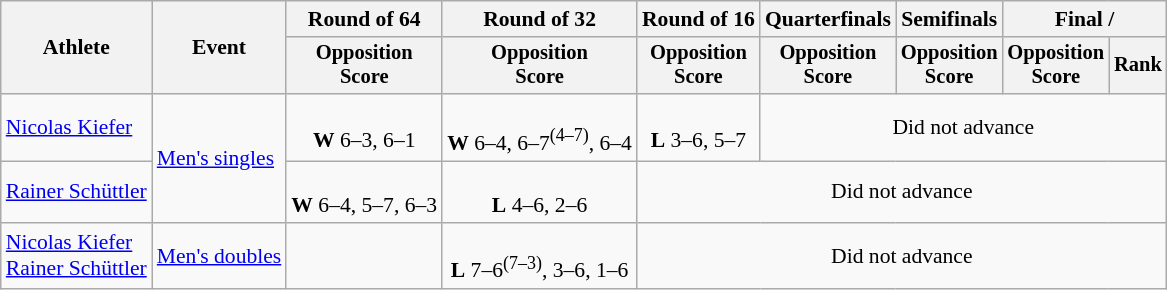<table class=wikitable style="font-size:90%">
<tr>
<th rowspan="2">Athlete</th>
<th rowspan="2">Event</th>
<th>Round of 64</th>
<th>Round of 32</th>
<th>Round of 16</th>
<th>Quarterfinals</th>
<th>Semifinals</th>
<th colspan=2>Final / </th>
</tr>
<tr style="font-size:95%">
<th>Opposition<br>Score</th>
<th>Opposition<br>Score</th>
<th>Opposition<br>Score</th>
<th>Opposition<br>Score</th>
<th>Opposition<br>Score</th>
<th>Opposition<br>Score</th>
<th>Rank</th>
</tr>
<tr align=center>
<td align=left><a href='#'>Nicolas Kiefer</a></td>
<td align=left rowspan=2><a href='#'>Men's singles</a></td>
<td><br><strong>W</strong> 6–3, 6–1</td>
<td><br><strong>W</strong> 6–4, 6–7<sup>(4–7)</sup>, 6–4</td>
<td><br><strong>L</strong> 3–6, 5–7</td>
<td colspan=4>Did not advance</td>
</tr>
<tr align=center>
<td align=left><a href='#'>Rainer Schüttler</a></td>
<td><br><strong>W</strong> 6–4, 5–7, 6–3</td>
<td><br><strong>L</strong> 4–6, 2–6</td>
<td colspan=5>Did not advance</td>
</tr>
<tr align=center>
<td align=left><a href='#'>Nicolas Kiefer</a><br><a href='#'>Rainer Schüttler</a></td>
<td align=left><a href='#'>Men's doubles</a></td>
<td></td>
<td><br><strong>L</strong> 7–6<sup>(7–3)</sup>, 3–6, 1–6</td>
<td colspan=5>Did not advance</td>
</tr>
</table>
